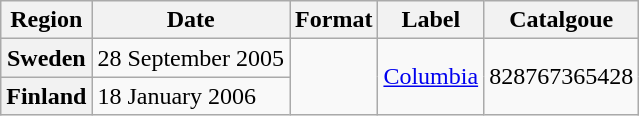<table class="wikitable plainrowheaders">
<tr>
<th scope="col">Region</th>
<th scope="col">Date</th>
<th scope="col">Format</th>
<th scope="col">Label</th>
<th scope="col">Catalgoue</th>
</tr>
<tr>
<th scope="row">Sweden</th>
<td>28 September 2005</td>
<td rowspan="2"></td>
<td rowspan="2"><a href='#'>Columbia</a></td>
<td rowspan="2">828767365428</td>
</tr>
<tr>
<th scope="row">Finland</th>
<td>18 January 2006</td>
</tr>
</table>
